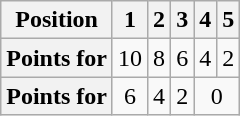<table class="wikitable floatleft" style="text-align: center">
<tr>
<th scope="col">Position</th>
<th scope="col">1</th>
<th scope="col">2</th>
<th scope="col">3</th>
<th scope="col">4</th>
<th scope="col">5</th>
</tr>
<tr>
<th scope="row">Points for </th>
<td>10</td>
<td>8</td>
<td>6</td>
<td>4</td>
<td>2</td>
</tr>
<tr>
<th scope="row">Points for </th>
<td>6</td>
<td>4</td>
<td>2</td>
<td colspan=2>0</td>
</tr>
</table>
